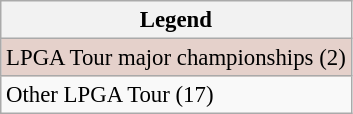<table class="wikitable" style="font-size:95%;">
<tr>
<th>Legend</th>
</tr>
<tr style="background:#e5d1cb;">
<td>LPGA Tour major championships (2)</td>
</tr>
<tr>
<td>Other LPGA Tour (17)</td>
</tr>
</table>
